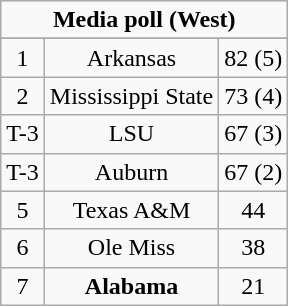<table class="wikitable">
<tr align="center">
<td align="center" Colspan="3"><strong>Media poll (West)</strong></td>
</tr>
<tr align="center">
</tr>
<tr align="center">
<td>1</td>
<td>Arkansas</td>
<td>82 (5)</td>
</tr>
<tr align="center">
<td>2</td>
<td>Mississippi State</td>
<td>73 (4)</td>
</tr>
<tr align="center">
<td>T-3</td>
<td>LSU</td>
<td>67 (3)</td>
</tr>
<tr align="center">
<td>T-3</td>
<td>Auburn</td>
<td>67 (2)</td>
</tr>
<tr align="center">
<td>5</td>
<td>Texas A&M</td>
<td>44</td>
</tr>
<tr align="center">
<td>6</td>
<td>Ole Miss</td>
<td>38</td>
</tr>
<tr align="center">
<td>7</td>
<td><strong>Alabama</strong></td>
<td>21</td>
</tr>
</table>
